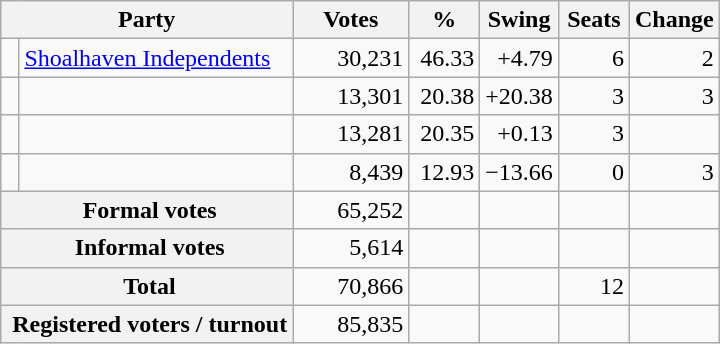<table class="wikitable" style="text-align:right; margin-bottom:0">
<tr>
<th style="width:10px" colspan=3>Party</th>
<th style="width:70px;">Votes</th>
<th style="width:40px;">%</th>
<th style="width:40px;">Swing</th>
<th style="width:40px;">Seats</th>
<th style="width:40px;">Change</th>
</tr>
<tr>
<td> </td>
<td style="text-align:left;" colspan="2"><a href='#'>Shoalhaven Independents</a></td>
<td>30,231</td>
<td>46.33</td>
<td>+4.79</td>
<td>6</td>
<td> 2</td>
</tr>
<tr>
<td> </td>
<td style="text-align:left;" colspan="2"></td>
<td>13,301</td>
<td>20.38</td>
<td>+20.38</td>
<td>3</td>
<td> 3</td>
</tr>
<tr>
<td> </td>
<td style="text-align:left;" colspan="2"></td>
<td>13,281</td>
<td>20.35</td>
<td>+0.13</td>
<td>3</td>
<td></td>
</tr>
<tr>
<td> </td>
<td style="text-align:left;" colspan="2"></td>
<td>8,439</td>
<td>12.93</td>
<td>−13.66</td>
<td>0</td>
<td> 3</td>
</tr>
<tr>
<th colspan="3" rowspan="1"> Formal votes</th>
<td>65,252</td>
<td></td>
<td></td>
<td></td>
<td></td>
</tr>
<tr>
<th colspan="3" rowspan="1"> Informal votes</th>
<td>5,614</td>
<td></td>
<td></td>
<td></td>
<td></td>
</tr>
<tr>
<th colspan="3" rowspan="1"> <strong>Total </strong></th>
<td>70,866</td>
<td></td>
<td></td>
<td>12</td>
<td></td>
</tr>
<tr>
<th colspan="3" rowspan="1"> Registered voters / turnout</th>
<td>85,835</td>
<td></td>
<td></td>
<td></td>
<td></td>
</tr>
</table>
